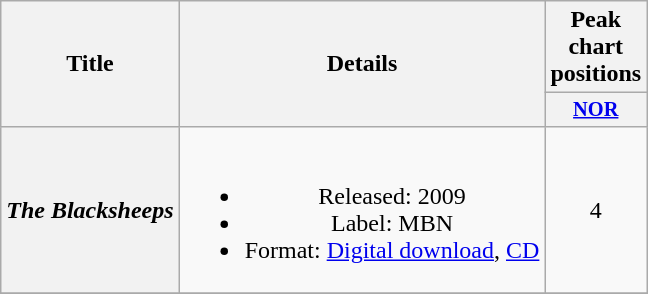<table class="wikitable plainrowheaders" style="text-align:center;">
<tr>
<th scope="col" rowspan="2">Title</th>
<th scope="col" rowspan="2">Details</th>
<th scope="col" colspan="1">Peak chart positions</th>
</tr>
<tr>
<th scope="col" style="width:3em;font-size:85%;"><a href='#'>NOR</a><br></th>
</tr>
<tr>
<th scope="row"><em>The Blacksheeps</em></th>
<td><br><ul><li>Released: 2009</li><li>Label: MBN</li><li>Format: <a href='#'>Digital download</a>, <a href='#'>CD</a></li></ul></td>
<td>4</td>
</tr>
<tr>
</tr>
</table>
